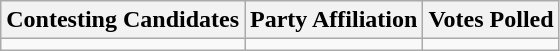<table class="wikitable sortable">
<tr>
<th>Contesting Candidates</th>
<th>Party Affiliation</th>
<th>Votes Polled</th>
</tr>
<tr>
<td></td>
<td></td>
<td></td>
</tr>
</table>
